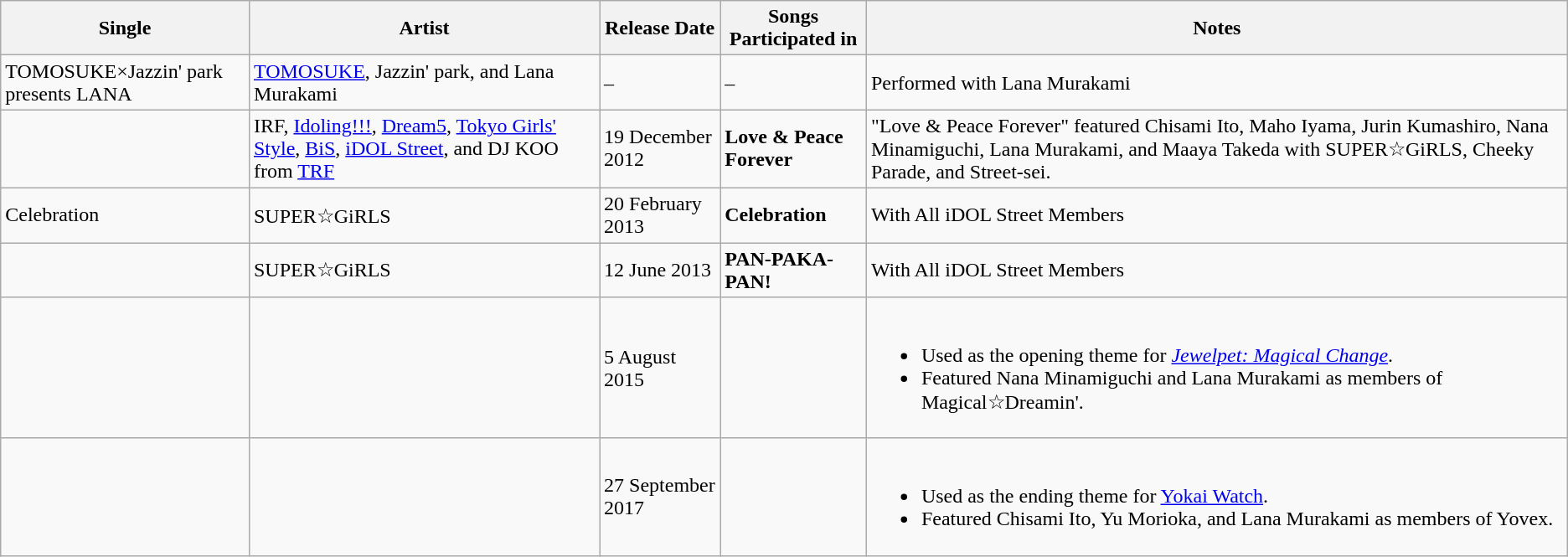<table class="wikitable">
<tr>
<th>Single</th>
<th>Artist</th>
<th>Release Date</th>
<th>Songs Participated in</th>
<th>Notes</th>
</tr>
<tr>
<td>TOMOSUKE×Jazzin' park presents LANA</td>
<td><a href='#'>TOMOSUKE</a>, Jazzin' park, and Lana Murakami</td>
<td>–</td>
<td>–</td>
<td>Performed with Lana Murakami</td>
</tr>
<tr>
<td></td>
<td>IRF, <a href='#'>Idoling!!!</a>, <a href='#'>Dream5</a>, <a href='#'>Tokyo Girls' Style</a>, <a href='#'>BiS</a>, <a href='#'>iDOL Street</a>, and DJ KOO from <a href='#'>TRF</a></td>
<td>19 December 2012</td>
<td><strong>Love & Peace Forever</strong></td>
<td>"Love & Peace Forever" featured Chisami Ito, Maho Iyama, Jurin Kumashiro, Nana Minamiguchi, Lana Murakami, and Maaya Takeda with SUPER☆GiRLS, Cheeky Parade, and Street-sei.</td>
</tr>
<tr>
<td>Celebration</td>
<td>SUPER☆GiRLS</td>
<td>20 February 2013</td>
<td><strong>Celebration</strong></td>
<td>With All iDOL Street Members</td>
</tr>
<tr>
<td></td>
<td>SUPER☆GiRLS</td>
<td>12 June 2013</td>
<td><strong>PAN-PAKA-PAN!</strong></td>
<td>With All iDOL Street Members</td>
</tr>
<tr>
<td></td>
<td></td>
<td>5 August 2015</td>
<td><strong></strong></td>
<td><br><ul><li>Used as the opening theme for <em><a href='#'>Jewelpet: Magical Change</a></em>.</li><li>Featured Nana Minamiguchi and Lana Murakami as members of Magical☆Dreamin'.</li></ul></td>
</tr>
<tr>
<td></td>
<td></td>
<td>27 September 2017</td>
<td><strong></strong></td>
<td><br><ul><li>Used as the ending theme for <a href='#'>Yokai Watch</a>.</li><li>Featured Chisami Ito, Yu Morioka, and Lana Murakami as members of Yovex.</li></ul></td>
</tr>
</table>
